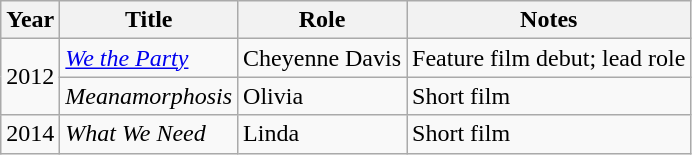<table class="wikitable sortable">
<tr>
<th>Year</th>
<th>Title</th>
<th>Role</th>
<th class="unsortable">Notes</th>
</tr>
<tr>
<td rowspan=2>2012</td>
<td><em><a href='#'>We the Party</a></em></td>
<td>Cheyenne Davis</td>
<td>Feature film debut; lead role</td>
</tr>
<tr>
<td><em>Meanamorphosis</em></td>
<td>Olivia</td>
<td>Short film</td>
</tr>
<tr>
<td>2014</td>
<td><em>What We Need</em></td>
<td>Linda</td>
<td>Short film</td>
</tr>
</table>
